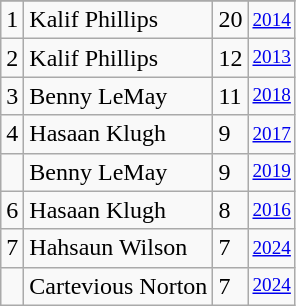<table class="wikitable">
<tr>
</tr>
<tr>
<td>1</td>
<td>Kalif Phillips</td>
<td>20</td>
<td style="font-size:80%;"><a href='#'>2014</a></td>
</tr>
<tr>
<td>2</td>
<td>Kalif Phillips</td>
<td>12</td>
<td style="font-size:80%;"><a href='#'>2013</a></td>
</tr>
<tr>
<td>3</td>
<td>Benny LeMay</td>
<td>11</td>
<td style="font-size:80%;"><a href='#'>2018</a></td>
</tr>
<tr>
<td>4</td>
<td>Hasaan Klugh</td>
<td>9</td>
<td style="font-size:80%;"><a href='#'>2017</a></td>
</tr>
<tr>
<td></td>
<td>Benny LeMay</td>
<td>9</td>
<td style="font-size:80%;"><a href='#'>2019</a></td>
</tr>
<tr>
<td>6</td>
<td>Hasaan Klugh</td>
<td>8</td>
<td style="font-size:80%;"><a href='#'>2016</a></td>
</tr>
<tr>
<td>7</td>
<td>Hahsaun Wilson</td>
<td>7</td>
<td style="font-size:80%;"><a href='#'>2024</a></td>
</tr>
<tr>
<td></td>
<td>Cartevious Norton</td>
<td>7</td>
<td style="font-size:80%;"><a href='#'>2024</a></td>
</tr>
</table>
